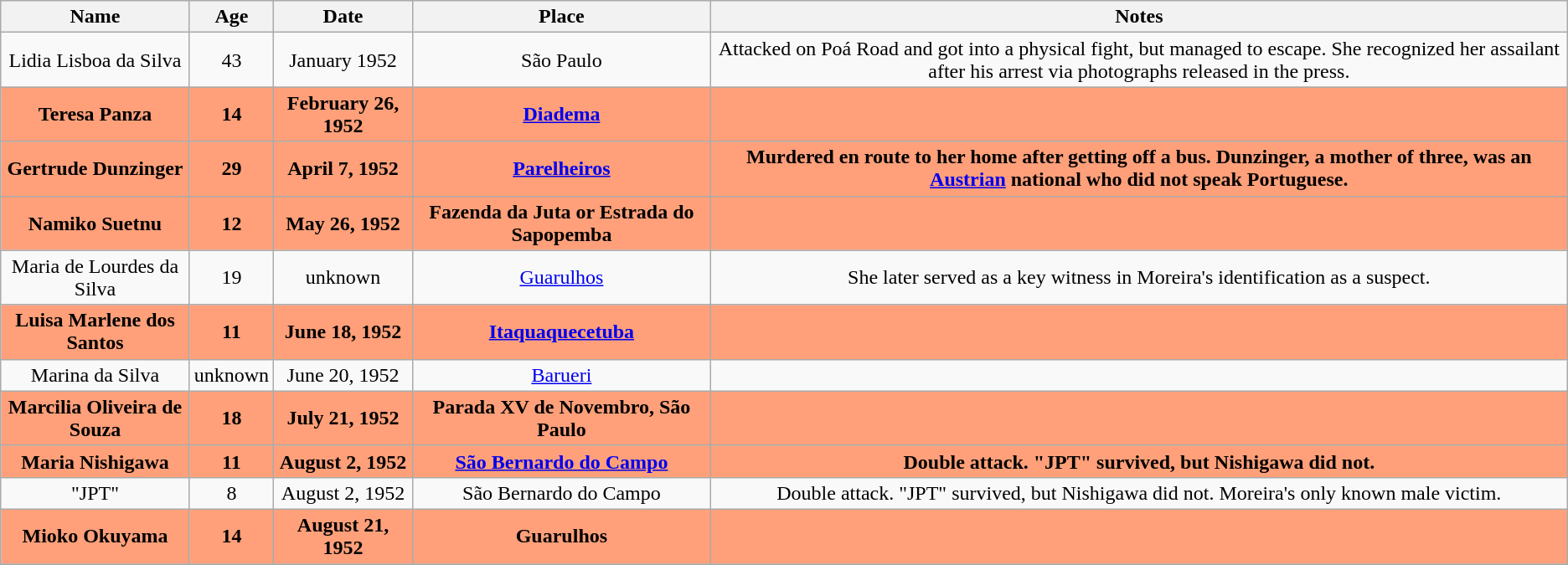<table class="wikitable centre" style="margin-bottom: 10px;">
<tr>
<th>Name</th>
<th>Age</th>
<th>Date</th>
<th>Place</th>
<th>Notes</th>
</tr>
<tr>
<td style="text-align: center;">Lidia Lisboa da Silva</td>
<td style="text-align: center;">43</td>
<td style="text-align: center;">January 1952</td>
<td style="text-align: center;">São Paulo</td>
<td style="text-align: center;">Attacked on Poá Road and got into a physical fight, but managed to escape. She recognized her assailant after his arrest via photographs released in the press.</td>
</tr>
<tr>
<th style="background:LightSalmon">Teresa Panza</th>
<th style="background:LightSalmon">14</th>
<th style="background:LightSalmon">February 26, 1952</th>
<th style="background:LightSalmon"><a href='#'>Diadema</a></th>
<th style="background:LightSalmon"></th>
</tr>
<tr>
<th style="background:LightSalmon">Gertrude Dunzinger</th>
<th style="background:LightSalmon">29</th>
<th style="background:LightSalmon">April 7, 1952</th>
<th style="background:LightSalmon"><a href='#'>Parelheiros</a></th>
<th style="background:LightSalmon">Murdered en route to her home after getting off a bus. Dunzinger, a mother of three, was an <a href='#'>Austrian</a> national who did not speak Portuguese.</th>
</tr>
<tr>
<th style="background:LightSalmon">Namiko Suetnu</th>
<th style="background:LightSalmon">12</th>
<th style="background:LightSalmon">May 26, 1952</th>
<th style="background:LightSalmon">Fazenda da Juta or Estrada do Sapopemba</th>
<th style="background:LightSalmon"></th>
</tr>
<tr>
<td style="text-align: center;">Maria de Lourdes da Silva</td>
<td style="text-align: center;">19</td>
<td style="text-align: center;">unknown</td>
<td style="text-align: center;"><a href='#'>Guarulhos</a></td>
<td style="text-align: center;">She later served as a key witness in Moreira's identification as a suspect.</td>
</tr>
<tr>
<th style="background:LightSalmon">Luisa Marlene dos Santos</th>
<th style="background:LightSalmon">11</th>
<th style="background:LightSalmon">June 18, 1952</th>
<th style="background:LightSalmon"><a href='#'>Itaquaquecetuba</a></th>
<th style="background:LightSalmon"></th>
</tr>
<tr>
<td style="text-align: center;">Marina da Silva</td>
<td style="text-align: center;">unknown</td>
<td style="text-align: center;">June 20, 1952</td>
<td style="text-align: center;"><a href='#'>Barueri</a></td>
<td style="text-align: center;"></td>
</tr>
<tr>
<th style="background:LightSalmon">Marcilia Oliveira de Souza</th>
<th style="background:LightSalmon">18</th>
<th style="background:LightSalmon">July 21, 1952</th>
<th style="background:LightSalmon">Parada XV de Novembro, São Paulo</th>
<th style="background:LightSalmon"></th>
</tr>
<tr>
<th style="background:LightSalmon">Maria Nishigawa</th>
<th style="background:LightSalmon">11</th>
<th style="background:LightSalmon">August 2, 1952</th>
<th style="background:LightSalmon"><a href='#'>São Bernardo do Campo</a></th>
<th style="background:LightSalmon">Double attack. "JPT" survived, but Nishigawa did not.</th>
</tr>
<tr>
<td style="text-align: center;">"JPT"</td>
<td style="text-align: center;">8</td>
<td style="text-align: center;">August 2, 1952</td>
<td style="text-align: center;">São Bernardo do Campo</td>
<td style="text-align: center;">Double attack. "JPT" survived, but Nishigawa did not. Moreira's only known male victim.</td>
</tr>
<tr>
<th style="background:LightSalmon">Mioko Okuyama</th>
<th style="background:LightSalmon">14</th>
<th style="background:LightSalmon">August 21, 1952</th>
<th style="background:LightSalmon">Guarulhos</th>
<th style="background:LightSalmon"></th>
</tr>
<tr>
</tr>
</table>
